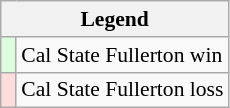<table class="wikitable" style="font-size:90%">
<tr>
<th colspan="2">Legend</th>
</tr>
<tr>
<td bgcolor=ddffdd> </td>
<td>Cal State Fullerton win</td>
</tr>
<tr>
<td bgcolor=ffdddd> </td>
<td>Cal State Fullerton loss</td>
</tr>
</table>
